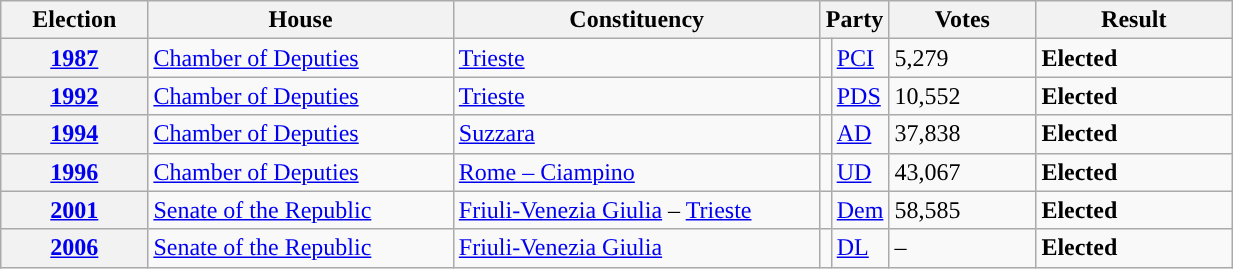<table class=wikitable style="width:65%; border:1px #AAAAFF solid">
<tr>
<th width=12%>Election</th>
<th width=25%>House</th>
<th width=30%>Constituency</th>
<th width=5% colspan="2">Party</th>
<th width=12%>Votes</th>
<th width=25%>Result</th>
</tr>
<tr>
<th><a href='#'>1987</a></th>
<td><a href='#'>Chamber of Deputies</a></td>
<td><a href='#'>Trieste</a></td>
<td></td>
<td><a href='#'>PCI</a></td>
<td>5,279</td>
<td> <strong>Elected</strong></td>
</tr>
<tr>
<th><a href='#'>1992</a></th>
<td><a href='#'>Chamber of Deputies</a></td>
<td><a href='#'>Trieste</a></td>
<td></td>
<td><a href='#'>PDS</a></td>
<td>10,552</td>
<td> <strong>Elected</strong></td>
</tr>
<tr>
<th><a href='#'>1994</a></th>
<td><a href='#'>Chamber of Deputies</a></td>
<td><a href='#'>Suzzara</a></td>
<td></td>
<td><a href='#'>AD</a></td>
<td>37,838</td>
<td> <strong>Elected</strong></td>
</tr>
<tr>
<th><a href='#'>1996</a></th>
<td><a href='#'>Chamber of Deputies</a></td>
<td><a href='#'>Rome – Ciampino</a></td>
<td></td>
<td><a href='#'>UD</a></td>
<td>43,067</td>
<td> <strong>Elected</strong></td>
</tr>
<tr>
<th><a href='#'>2001</a></th>
<td><a href='#'>Senate of the Republic</a></td>
<td><a href='#'>Friuli-Venezia Giulia</a> – <a href='#'>Trieste</a></td>
<td></td>
<td><a href='#'>Dem</a></td>
<td>58,585</td>
<td> <strong>Elected</strong></td>
</tr>
<tr>
<th><a href='#'>2006</a></th>
<td><a href='#'>Senate of the Republic</a></td>
<td><a href='#'>Friuli-Venezia Giulia</a></td>
<td></td>
<td><a href='#'>DL</a></td>
<td>–</td>
<td> <strong>Elected</strong></td>
</tr>
</table>
